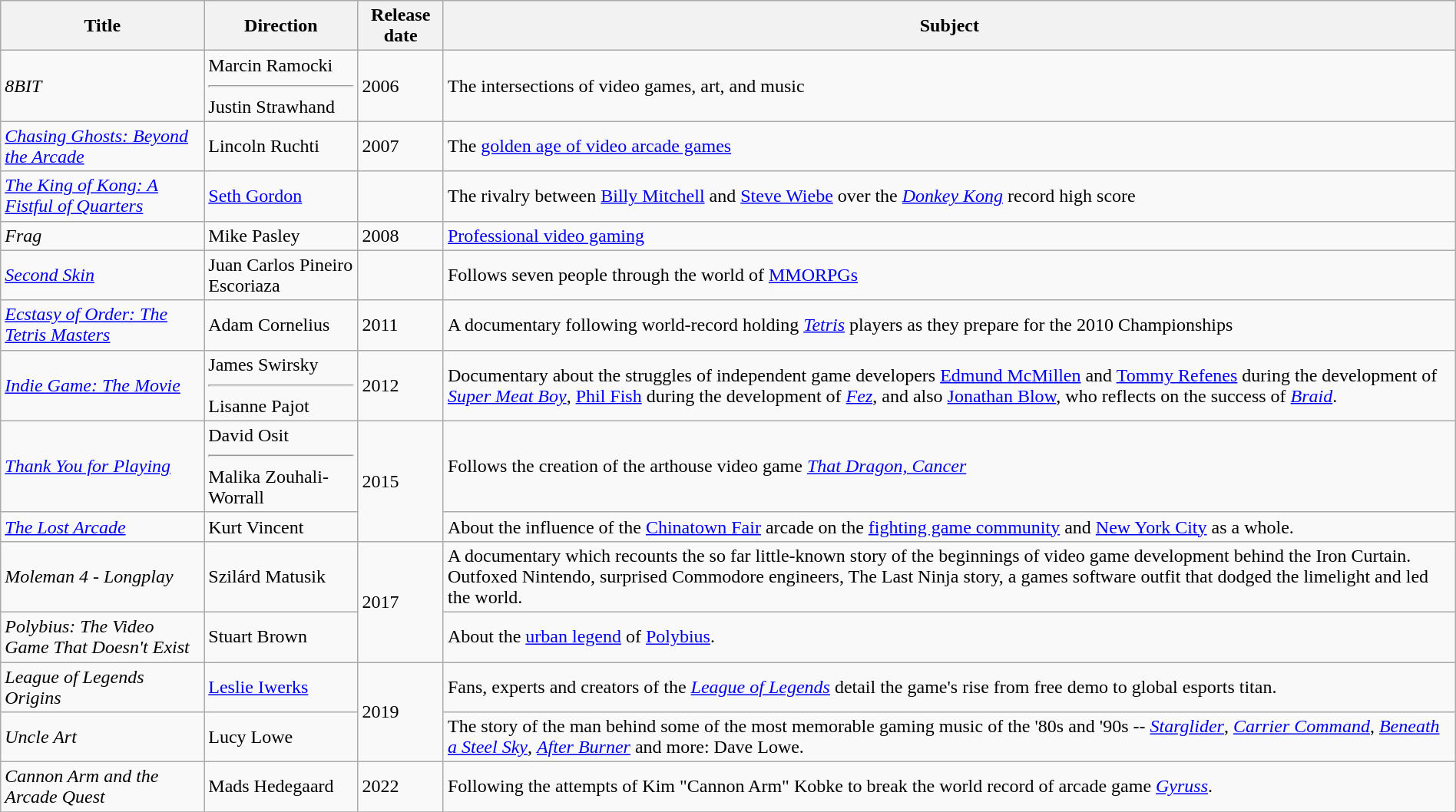<table class="wikitable sortable" style="width:100%;">
<tr>
<th>Title</th>
<th>Direction</th>
<th>Release date</th>
<th>Subject</th>
</tr>
<tr>
<td><em>8BIT</em></td>
<td>Marcin Ramocki<hr>Justin Strawhand</td>
<td>2006</td>
<td>The intersections of video games, art, and music</td>
</tr>
<tr>
<td><em><a href='#'>Chasing Ghosts: Beyond the Arcade</a></em></td>
<td>Lincoln Ruchti</td>
<td>2007</td>
<td>The <a href='#'>golden age of video arcade games</a></td>
</tr>
<tr>
<td><em><a href='#'>The King of Kong: A Fistful of Quarters</a></em></td>
<td><a href='#'>Seth Gordon</a></td>
<td></td>
<td>The rivalry between <a href='#'>Billy Mitchell</a> and <a href='#'>Steve Wiebe</a> over the <em><a href='#'>Donkey Kong</a></em> record high score</td>
</tr>
<tr>
<td><em>Frag</em></td>
<td>Mike Pasley</td>
<td>2008</td>
<td><a href='#'>Professional video gaming</a></td>
</tr>
<tr>
<td><em><a href='#'>Second Skin</a></em></td>
<td>Juan Carlos Pineiro Escoriaza</td>
<td></td>
<td>Follows seven people through the world of <a href='#'>MMORPGs</a></td>
</tr>
<tr>
<td><em><a href='#'>Ecstasy of Order: The Tetris Masters</a></em></td>
<td>Adam Cornelius</td>
<td>2011</td>
<td>A documentary following world-record holding <em><a href='#'>Tetris</a></em> players as they prepare for the 2010 Championships</td>
</tr>
<tr>
<td><em><a href='#'>Indie Game: The Movie</a></em></td>
<td>James Swirsky<hr>Lisanne Pajot</td>
<td>2012</td>
<td>Documentary about the struggles of independent game developers <a href='#'>Edmund McMillen</a> and <a href='#'>Tommy Refenes</a> during the development of <em><a href='#'>Super Meat Boy</a></em>, <a href='#'>Phil Fish</a> during the development of <em><a href='#'>Fez</a></em>, and also <a href='#'>Jonathan Blow</a>, who reflects on the success of <em><a href='#'>Braid</a></em>.</td>
</tr>
<tr>
<td><em><a href='#'>Thank You for Playing</a></em></td>
<td>David Osit<hr>Malika Zouhali-Worrall</td>
<td rowspan="2">2015</td>
<td>Follows the creation of the arthouse video game <em><a href='#'>That Dragon, Cancer</a></em></td>
</tr>
<tr>
<td><em><a href='#'>The Lost Arcade</a></em></td>
<td>Kurt Vincent</td>
<td>About the influence of the <a href='#'>Chinatown Fair</a> arcade on the <a href='#'>fighting game community</a> and <a href='#'>New York City</a> as a whole.</td>
</tr>
<tr>
<td><em>Moleman 4 - Longplay</em></td>
<td>Szilárd Matusik</td>
<td rowspan="2">2017</td>
<td>A documentary which recounts the so far little-known story of the beginnings of video game development behind the Iron Curtain. Outfoxed Nintendo, surprised Commodore engineers, The Last Ninja story, a games software outfit that dodged the limelight and led the world.</td>
</tr>
<tr>
<td><em>Polybius: The Video Game That Doesn't Exist</em></td>
<td>Stuart Brown</td>
<td>About the <a href='#'>urban legend</a> of <a href='#'>Polybius</a>.</td>
</tr>
<tr>
<td><em>League of Legends Origins</em></td>
<td><a href='#'>Leslie Iwerks</a></td>
<td rowspan="2">2019</td>
<td>Fans, experts and creators of the <em><a href='#'>League of Legends</a></em> detail the game's rise from free demo to global esports titan.</td>
</tr>
<tr>
<td><em>Uncle Art</em></td>
<td>Lucy Lowe</td>
<td>The story of the man behind some of the most memorable gaming music of the '80s and '90s -- <em><a href='#'>Starglider</a></em>, <em><a href='#'>Carrier Command</a></em>, <em><a href='#'>Beneath a Steel Sky</a></em>, <em><a href='#'>After Burner</a></em> and more:  Dave Lowe.</td>
</tr>
<tr>
<td><em>Cannon Arm and the Arcade Quest</em></td>
<td>Mads Hedegaard</td>
<td>2022</td>
<td>Following the attempts of Kim "Cannon Arm" Kobke to break the world record of arcade game <em><a href='#'>Gyruss</a></em>.</td>
</tr>
<tr>
</tr>
</table>
